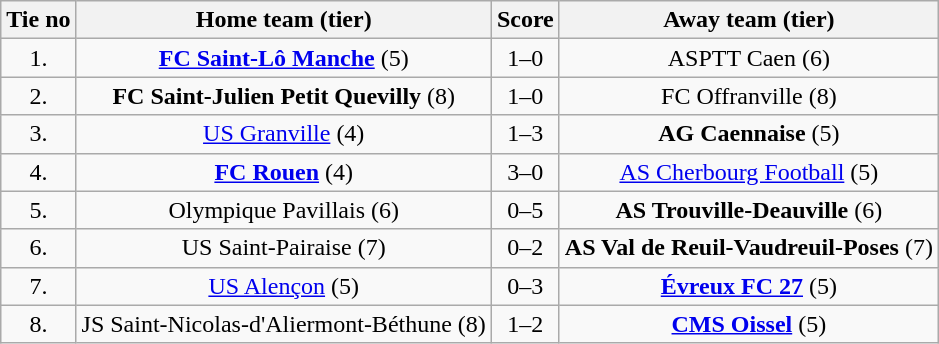<table class="wikitable" style="text-align: center">
<tr>
<th>Tie no</th>
<th>Home team (tier)</th>
<th>Score</th>
<th>Away team (tier)</th>
</tr>
<tr>
<td>1.</td>
<td><strong><a href='#'>FC Saint-Lô Manche</a></strong> (5)</td>
<td>1–0</td>
<td>ASPTT Caen (6)</td>
</tr>
<tr>
<td>2.</td>
<td><strong>FC Saint-Julien Petit Quevilly</strong> (8)</td>
<td>1–0</td>
<td>FC Offranville (8)</td>
</tr>
<tr>
<td>3.</td>
<td><a href='#'>US Granville</a> (4)</td>
<td>1–3</td>
<td><strong>AG Caennaise</strong> (5)</td>
</tr>
<tr>
<td>4.</td>
<td><strong><a href='#'>FC Rouen</a></strong> (4)</td>
<td>3–0</td>
<td><a href='#'>AS Cherbourg Football</a> (5)</td>
</tr>
<tr>
<td>5.</td>
<td>Olympique Pavillais (6)</td>
<td>0–5</td>
<td><strong>AS Trouville-Deauville</strong> (6)</td>
</tr>
<tr>
<td>6.</td>
<td>US Saint-Pairaise (7)</td>
<td>0–2</td>
<td><strong>AS Val de Reuil-Vaudreuil-Poses</strong> (7)</td>
</tr>
<tr>
<td>7.</td>
<td><a href='#'>US Alençon</a> (5)</td>
<td>0–3</td>
<td><strong><a href='#'>Évreux FC 27</a></strong> (5)</td>
</tr>
<tr>
<td>8.</td>
<td>JS Saint-Nicolas-d'Aliermont-Béthune (8)</td>
<td>1–2</td>
<td><strong><a href='#'>CMS Oissel</a></strong> (5)</td>
</tr>
</table>
